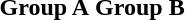<table>
<tr valign=top>
<th align="center">Group A</th>
<th align="center">Group B</th>
</tr>
<tr valign=top>
<td align="left"></td>
<td align="left"></td>
</tr>
</table>
